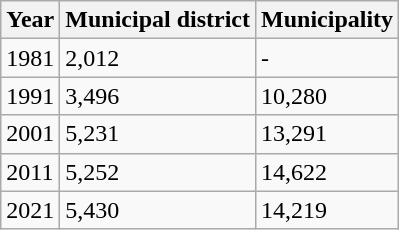<table class="wikitable">
<tr>
<th>Year</th>
<th>Municipal district</th>
<th>Municipality</th>
</tr>
<tr>
<td>1981</td>
<td>2,012</td>
<td>-</td>
</tr>
<tr>
<td>1991</td>
<td>3,496</td>
<td>10,280</td>
</tr>
<tr>
<td>2001</td>
<td>5,231</td>
<td>13,291</td>
</tr>
<tr>
<td>2011</td>
<td>5,252</td>
<td>14,622</td>
</tr>
<tr>
<td>2021</td>
<td>5,430</td>
<td>14,219</td>
</tr>
</table>
